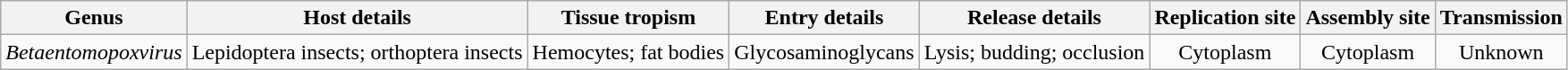<table class="wikitable sortable" style="text-align:center">
<tr>
<th>Genus</th>
<th>Host details</th>
<th>Tissue tropism</th>
<th>Entry details</th>
<th>Release details</th>
<th>Replication site</th>
<th>Assembly site</th>
<th>Transmission</th>
</tr>
<tr>
<td><em>Betaentomopoxvirus</em></td>
<td>Lepidoptera insects; orthoptera insects</td>
<td>Hemocytes; fat bodies</td>
<td>Glycosaminoglycans</td>
<td>Lysis; budding; occlusion</td>
<td>Cytoplasm</td>
<td>Cytoplasm</td>
<td>Unknown</td>
</tr>
</table>
